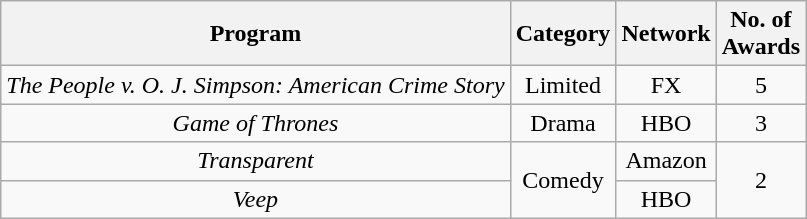<table class="wikitable">
<tr>
<th>Program</th>
<th>Category</th>
<th>Network</th>
<th>No. of<br>Awards</th>
</tr>
<tr style="text-align:center">
<td><em>The People v. O. J. Simpson: American Crime Story</em></td>
<td>Limited</td>
<td>FX</td>
<td>5</td>
</tr>
<tr style="text-align:center">
<td><em>Game of Thrones</em></td>
<td>Drama</td>
<td>HBO</td>
<td>3</td>
</tr>
<tr style="text-align:center">
<td><em>Transparent</em></td>
<td rowspan="2">Comedy</td>
<td>Amazon</td>
<td rowspan="2">2</td>
</tr>
<tr style="text-align:center">
<td><em>Veep</em></td>
<td>HBO</td>
</tr>
</table>
